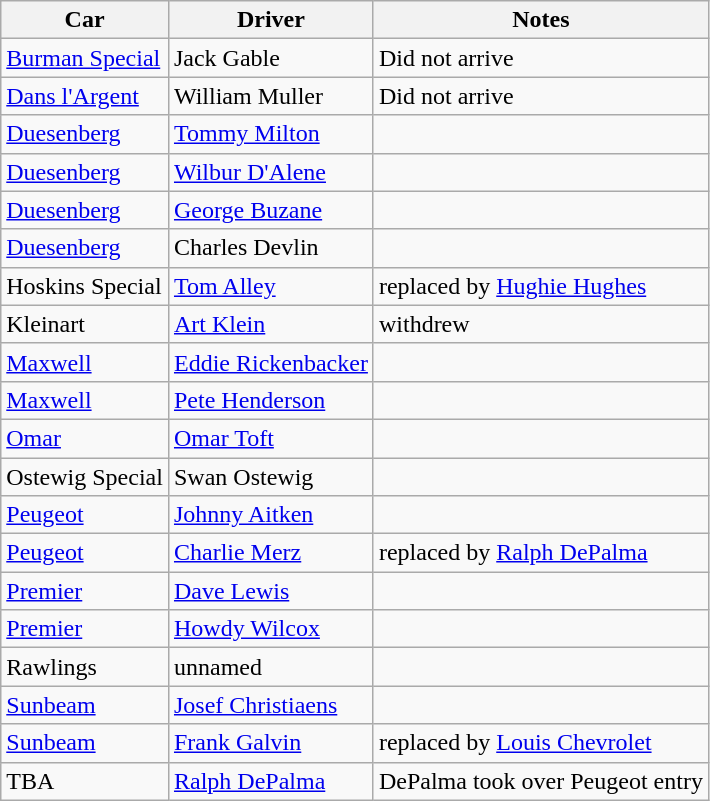<table class="wikitable">
<tr>
<th>Car</th>
<th>Driver</th>
<th>Notes</th>
</tr>
<tr>
<td><a href='#'>Burman Special</a></td>
<td> Jack Gable</td>
<td>Did not arrive</td>
</tr>
<tr>
<td><a href='#'>Dans l'Argent</a></td>
<td> William Muller</td>
<td>Did not arrive</td>
</tr>
<tr>
<td><a href='#'>Duesenberg</a></td>
<td> <a href='#'>Tommy Milton</a></td>
<td></td>
</tr>
<tr>
<td><a href='#'>Duesenberg</a></td>
<td> <a href='#'>Wilbur D'Alene</a></td>
<td></td>
</tr>
<tr>
<td><a href='#'>Duesenberg</a></td>
<td> <a href='#'>George Buzane</a></td>
<td></td>
</tr>
<tr>
<td><a href='#'>Duesenberg</a></td>
<td> Charles Devlin</td>
<td></td>
</tr>
<tr>
<td>Hoskins Special</td>
<td> <a href='#'>Tom Alley</a></td>
<td>replaced by <a href='#'>Hughie Hughes</a></td>
</tr>
<tr>
<td>Kleinart</td>
<td> <a href='#'>Art Klein</a></td>
<td>withdrew</td>
</tr>
<tr>
<td><a href='#'>Maxwell</a></td>
<td> <a href='#'>Eddie Rickenbacker</a></td>
<td></td>
</tr>
<tr>
<td><a href='#'>Maxwell</a></td>
<td> <a href='#'>Pete Henderson</a></td>
<td></td>
</tr>
<tr>
<td><a href='#'>Omar</a></td>
<td> <a href='#'>Omar Toft</a></td>
<td></td>
</tr>
<tr>
<td>Ostewig Special</td>
<td> Swan Ostewig</td>
<td></td>
</tr>
<tr>
<td><a href='#'>Peugeot</a></td>
<td> <a href='#'>Johnny Aitken</a></td>
<td></td>
</tr>
<tr>
<td><a href='#'>Peugeot</a></td>
<td> <a href='#'>Charlie Merz</a></td>
<td>replaced by <a href='#'>Ralph DePalma</a></td>
</tr>
<tr>
<td><a href='#'>Premier</a></td>
<td> <a href='#'>Dave Lewis</a></td>
<td></td>
</tr>
<tr>
<td><a href='#'>Premier</a></td>
<td> <a href='#'>Howdy Wilcox</a></td>
<td></td>
</tr>
<tr>
<td>Rawlings</td>
<td>unnamed</td>
<td></td>
</tr>
<tr>
<td><a href='#'>Sunbeam</a></td>
<td> <a href='#'>Josef Christiaens</a></td>
<td></td>
</tr>
<tr>
<td><a href='#'>Sunbeam</a></td>
<td> <a href='#'>Frank Galvin</a></td>
<td>replaced by <a href='#'>Louis Chevrolet</a></td>
</tr>
<tr>
<td>TBA</td>
<td> <a href='#'>Ralph DePalma</a></td>
<td>DePalma took over Peugeot entry</td>
</tr>
</table>
